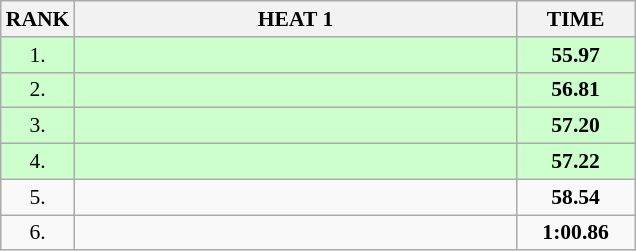<table class="wikitable" style="border-collapse: collapse; font-size: 90%;">
<tr>
<th>RANK</th>
<th style="width: 20em">HEAT 1</th>
<th style="width: 5em">TIME</th>
</tr>
<tr style="background:#ccffcc;">
<td align="center">1.</td>
<td></td>
<td align="center"><strong>55.97</strong></td>
</tr>
<tr style="background:#ccffcc;">
<td align="center">2.</td>
<td></td>
<td align="center"><strong>56.81</strong></td>
</tr>
<tr style="background:#ccffcc;">
<td align="center">3.</td>
<td></td>
<td align="center"><strong>57.20</strong></td>
</tr>
<tr style="background:#ccffcc;">
<td align="center">4.</td>
<td></td>
<td align="center"><strong>57.22</strong></td>
</tr>
<tr>
<td align="center">5.</td>
<td></td>
<td align="center"><strong>58.54</strong></td>
</tr>
<tr>
<td align="center">6.</td>
<td></td>
<td align="center"><strong>1:00.86</strong></td>
</tr>
</table>
